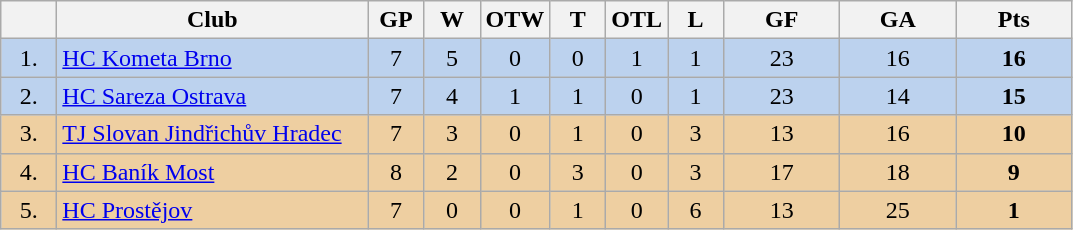<table class="wikitable">
<tr>
<th width="30"></th>
<th width="200">Club</th>
<th width="30">GP</th>
<th width="30">W</th>
<th width="30">OTW</th>
<th width="30">T</th>
<th width="30">OTL</th>
<th width="30">L</th>
<th width="70">GF</th>
<th width="70">GA</th>
<th width="70">Pts</th>
</tr>
<tr bgcolor="#BCD2EE" align="center">
<td>1.</td>
<td align="left"><a href='#'>HC Kometa Brno</a></td>
<td>7</td>
<td>5</td>
<td>0</td>
<td>0</td>
<td>1</td>
<td>1</td>
<td>23</td>
<td>16</td>
<td><strong>16</strong></td>
</tr>
<tr bgcolor="#BCD2EE" align="center">
<td>2.</td>
<td align="left"><a href='#'>HC Sareza Ostrava</a></td>
<td>7</td>
<td>4</td>
<td>1</td>
<td>1</td>
<td>0</td>
<td>1</td>
<td>23</td>
<td>14</td>
<td><strong>15</strong></td>
</tr>
<tr bgcolor="#EECFA1" align="center">
<td>3.</td>
<td align="left"><a href='#'>TJ Slovan Jindřichův Hradec</a></td>
<td>7</td>
<td>3</td>
<td>0</td>
<td>1</td>
<td>0</td>
<td>3</td>
<td>13</td>
<td>16</td>
<td><strong>10</strong></td>
</tr>
<tr bgcolor="#EECFA1" align="center">
<td>4.</td>
<td align="left"><a href='#'>HC Baník Most</a></td>
<td>8</td>
<td>2</td>
<td>0</td>
<td>3</td>
<td>0</td>
<td>3</td>
<td>17</td>
<td>18</td>
<td><strong>9</strong></td>
</tr>
<tr bgcolor="#EECFA1" align="center">
<td>5.</td>
<td align="left"><a href='#'>HC Prostějov</a></td>
<td>7</td>
<td>0</td>
<td>0</td>
<td>1</td>
<td>0</td>
<td>6</td>
<td>13</td>
<td>25</td>
<td><strong>1</strong></td>
</tr>
</table>
